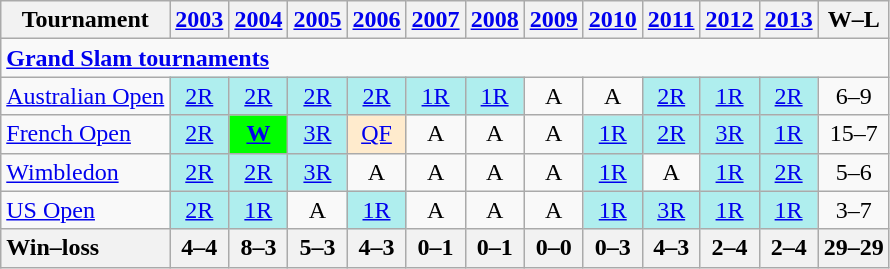<table class=wikitable style=text-align:center>
<tr>
<th>Tournament</th>
<th><a href='#'>2003</a></th>
<th><a href='#'>2004</a></th>
<th><a href='#'>2005</a></th>
<th><a href='#'>2006</a></th>
<th><a href='#'>2007</a></th>
<th><a href='#'>2008</a></th>
<th><a href='#'>2009</a></th>
<th><a href='#'>2010</a></th>
<th><a href='#'>2011</a></th>
<th><a href='#'>2012</a></th>
<th><a href='#'>2013</a></th>
<th>W–L</th>
</tr>
<tr>
<td colspan=19 align=left><strong><a href='#'>Grand Slam tournaments</a></strong></td>
</tr>
<tr>
<td align=left><a href='#'>Australian Open</a></td>
<td bgcolor=afeeee><a href='#'>2R</a></td>
<td bgcolor=afeeee><a href='#'>2R</a></td>
<td bgcolor=afeeee><a href='#'>2R</a></td>
<td bgcolor=afeeee><a href='#'>2R</a></td>
<td bgcolor=afeeee><a href='#'>1R</a></td>
<td bgcolor=afeeee><a href='#'>1R</a></td>
<td>A</td>
<td>A</td>
<td bgcolor=afeeee><a href='#'>2R</a></td>
<td bgcolor=afeeee><a href='#'>1R</a></td>
<td bgcolor=afeeee><a href='#'>2R</a></td>
<td>6–9</td>
</tr>
<tr>
<td align=left><a href='#'>French Open</a></td>
<td bgcolor=afeeee><a href='#'>2R</a></td>
<td bgcolor=lime><a href='#'><strong>W</strong></a></td>
<td bgcolor=afeeee><a href='#'>3R</a></td>
<td bgcolor=ffebcd><a href='#'>QF</a></td>
<td>A</td>
<td>A</td>
<td>A</td>
<td bgcolor=afeeee><a href='#'>1R</a></td>
<td bgcolor=afeeee><a href='#'>2R</a></td>
<td bgcolor=afeeee><a href='#'>3R</a></td>
<td bgcolor=afeeee><a href='#'>1R</a></td>
<td>15–7</td>
</tr>
<tr>
<td align=left><a href='#'>Wimbledon</a></td>
<td bgcolor=afeeee><a href='#'>2R</a></td>
<td bgcolor=afeeee><a href='#'>2R</a></td>
<td bgcolor=afeeee><a href='#'>3R</a></td>
<td>A</td>
<td>A</td>
<td>A</td>
<td>A</td>
<td bgcolor=afeeee><a href='#'>1R</a></td>
<td>A</td>
<td bgcolor=afeeee><a href='#'>1R</a></td>
<td bgcolor=afeeee><a href='#'>2R</a></td>
<td>5–6</td>
</tr>
<tr>
<td align=left><a href='#'>US Open</a></td>
<td bgcolor=afeeee><a href='#'>2R</a></td>
<td bgcolor=afeeee><a href='#'>1R</a></td>
<td>A</td>
<td bgcolor=afeeee><a href='#'>1R</a></td>
<td>A</td>
<td>A</td>
<td>A</td>
<td bgcolor=afeeee><a href='#'>1R</a></td>
<td bgcolor=afeeee><a href='#'>3R</a></td>
<td bgcolor=afeeee><a href='#'>1R</a></td>
<td bgcolor=afeeee><a href='#'>1R</a></td>
<td>3–7</td>
</tr>
<tr>
<th style=text-align:left>Win–loss</th>
<th>4–4</th>
<th>8–3</th>
<th>5–3</th>
<th>4–3</th>
<th>0–1</th>
<th>0–1</th>
<th>0–0</th>
<th>0–3</th>
<th>4–3</th>
<th>2–4</th>
<th>2–4</th>
<th>29–29</th>
</tr>
</table>
